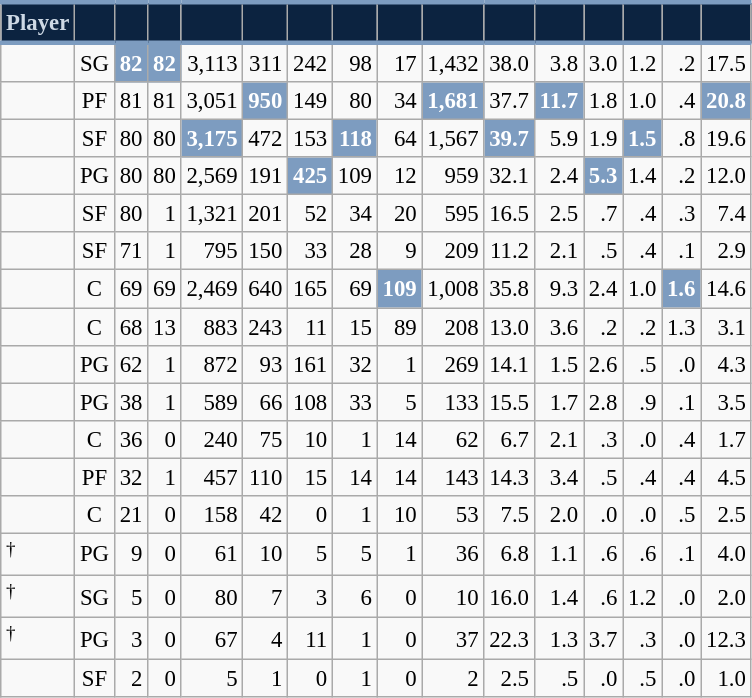<table class="wikitable sortable" style="font-size: 95%; text-align:right;">
<tr>
<th style="background:#0C2340; color:#CED9E5; border-top:#7D9CC0 3px solid; border-bottom:#7D9CC0 3px solid;">Player</th>
<th style="background:#0C2340; color:#CED9E5; border-top:#7D9CC0 3px solid; border-bottom:#7D9CC0 3px solid;"></th>
<th style="background:#0C2340; color:#CED9E5; border-top:#7D9CC0 3px solid; border-bottom:#7D9CC0 3px solid;"></th>
<th style="background:#0C2340; color:#CED9E5; border-top:#7D9CC0 3px solid; border-bottom:#7D9CC0 3px solid;"></th>
<th style="background:#0C2340; color:#CED9E5; border-top:#7D9CC0 3px solid; border-bottom:#7D9CC0 3px solid;"></th>
<th style="background:#0C2340; color:#CED9E5; border-top:#7D9CC0 3px solid; border-bottom:#7D9CC0 3px solid;"></th>
<th style="background:#0C2340; color:#CED9E5; border-top:#7D9CC0 3px solid; border-bottom:#7D9CC0 3px solid;"></th>
<th style="background:#0C2340; color:#CED9E5; border-top:#7D9CC0 3px solid; border-bottom:#7D9CC0 3px solid;"></th>
<th style="background:#0C2340; color:#CED9E5; border-top:#7D9CC0 3px solid; border-bottom:#7D9CC0 3px solid;"></th>
<th style="background:#0C2340; color:#CED9E5; border-top:#7D9CC0 3px solid; border-bottom:#7D9CC0 3px solid;"></th>
<th style="background:#0C2340; color:#CED9E5; border-top:#7D9CC0 3px solid; border-bottom:#7D9CC0 3px solid;"></th>
<th style="background:#0C2340; color:#CED9E5; border-top:#7D9CC0 3px solid; border-bottom:#7D9CC0 3px solid;"></th>
<th style="background:#0C2340; color:#CED9E5; border-top:#7D9CC0 3px solid; border-bottom:#7D9CC0 3px solid;"></th>
<th style="background:#0C2340; color:#CED9E5; border-top:#7D9CC0 3px solid; border-bottom:#7D9CC0 3px solid;"></th>
<th style="background:#0C2340; color:#CED9E5; border-top:#7D9CC0 3px solid; border-bottom:#7D9CC0 3px solid;"></th>
<th style="background:#0C2340; color:#CED9E5; border-top:#7D9CC0 3px solid; border-bottom:#7D9CC0 3px solid;"></th>
</tr>
<tr>
<td style="text-align:left;"></td>
<td style="text-align:center;">SG</td>
<td style="background:#7D9CC0; color:#FFFFFF;"><strong>82</strong></td>
<td style="background:#7D9CC0; color:#FFFFFF;"><strong>82</strong></td>
<td>3,113</td>
<td>311</td>
<td>242</td>
<td>98</td>
<td>17</td>
<td>1,432</td>
<td>38.0</td>
<td>3.8</td>
<td>3.0</td>
<td>1.2</td>
<td>.2</td>
<td>17.5</td>
</tr>
<tr>
<td style="text-align:left;"></td>
<td style="text-align:center;">PF</td>
<td>81</td>
<td>81</td>
<td>3,051</td>
<td style="background:#7D9CC0; color:#FFFFFF;"><strong>950</strong></td>
<td>149</td>
<td>80</td>
<td>34</td>
<td style="background:#7D9CC0; color:#FFFFFF;"><strong>1,681</strong></td>
<td>37.7</td>
<td style="background:#7D9CC0; color:#FFFFFF;"><strong>11.7</strong></td>
<td>1.8</td>
<td>1.0</td>
<td>.4</td>
<td style="background:#7D9CC0; color:#FFFFFF;"><strong>20.8</strong></td>
</tr>
<tr>
<td style="text-align:left;"></td>
<td style="text-align:center;">SF</td>
<td>80</td>
<td>80</td>
<td style="background:#7D9CC0; color:#FFFFFF;"><strong>3,175</strong></td>
<td>472</td>
<td>153</td>
<td style="background:#7D9CC0; color:#FFFFFF;"><strong>118</strong></td>
<td>64</td>
<td>1,567</td>
<td style="background:#7D9CC0; color:#FFFFFF;"><strong>39.7</strong></td>
<td>5.9</td>
<td>1.9</td>
<td style="background:#7D9CC0; color:#FFFFFF;"><strong>1.5</strong></td>
<td>.8</td>
<td>19.6</td>
</tr>
<tr>
<td style="text-align:left;"></td>
<td style="text-align:center;">PG</td>
<td>80</td>
<td>80</td>
<td>2,569</td>
<td>191</td>
<td style="background:#7D9CC0; color:#FFFFFF;"><strong>425</strong></td>
<td>109</td>
<td>12</td>
<td>959</td>
<td>32.1</td>
<td>2.4</td>
<td style="background:#7D9CC0; color:#FFFFFF;"><strong>5.3</strong></td>
<td>1.4</td>
<td>.2</td>
<td>12.0</td>
</tr>
<tr>
<td style="text-align:left;"></td>
<td style="text-align:center;">SF</td>
<td>80</td>
<td>1</td>
<td>1,321</td>
<td>201</td>
<td>52</td>
<td>34</td>
<td>20</td>
<td>595</td>
<td>16.5</td>
<td>2.5</td>
<td>.7</td>
<td>.4</td>
<td>.3</td>
<td>7.4</td>
</tr>
<tr>
<td style="text-align:left;"></td>
<td style="text-align:center;">SF</td>
<td>71</td>
<td>1</td>
<td>795</td>
<td>150</td>
<td>33</td>
<td>28</td>
<td>9</td>
<td>209</td>
<td>11.2</td>
<td>2.1</td>
<td>.5</td>
<td>.4</td>
<td>.1</td>
<td>2.9</td>
</tr>
<tr>
<td style="text-align:left;"></td>
<td style="text-align:center;">C</td>
<td>69</td>
<td>69</td>
<td>2,469</td>
<td>640</td>
<td>165</td>
<td>69</td>
<td style="background:#7D9CC0; color:#FFFFFF;"><strong>109</strong></td>
<td>1,008</td>
<td>35.8</td>
<td>9.3</td>
<td>2.4</td>
<td>1.0</td>
<td style="background:#7D9CC0; color:#FFFFFF;"><strong>1.6</strong></td>
<td>14.6</td>
</tr>
<tr>
<td style="text-align:left;"></td>
<td style="text-align:center;">C</td>
<td>68</td>
<td>13</td>
<td>883</td>
<td>243</td>
<td>11</td>
<td>15</td>
<td>89</td>
<td>208</td>
<td>13.0</td>
<td>3.6</td>
<td>.2</td>
<td>.2</td>
<td>1.3</td>
<td>3.1</td>
</tr>
<tr>
<td style="text-align:left;"></td>
<td style="text-align:center;">PG</td>
<td>62</td>
<td>1</td>
<td>872</td>
<td>93</td>
<td>161</td>
<td>32</td>
<td>1</td>
<td>269</td>
<td>14.1</td>
<td>1.5</td>
<td>2.6</td>
<td>.5</td>
<td>.0</td>
<td>4.3</td>
</tr>
<tr>
<td style="text-align:left;"></td>
<td style="text-align:center;">PG</td>
<td>38</td>
<td>1</td>
<td>589</td>
<td>66</td>
<td>108</td>
<td>33</td>
<td>5</td>
<td>133</td>
<td>15.5</td>
<td>1.7</td>
<td>2.8</td>
<td>.9</td>
<td>.1</td>
<td>3.5</td>
</tr>
<tr>
<td style="text-align:left;"></td>
<td style="text-align:center;">C</td>
<td>36</td>
<td>0</td>
<td>240</td>
<td>75</td>
<td>10</td>
<td>1</td>
<td>14</td>
<td>62</td>
<td>6.7</td>
<td>2.1</td>
<td>.3</td>
<td>.0</td>
<td>.4</td>
<td>1.7</td>
</tr>
<tr>
<td style="text-align:left;"></td>
<td style="text-align:center;">PF</td>
<td>32</td>
<td>1</td>
<td>457</td>
<td>110</td>
<td>15</td>
<td>14</td>
<td>14</td>
<td>143</td>
<td>14.3</td>
<td>3.4</td>
<td>.5</td>
<td>.4</td>
<td>.4</td>
<td>4.5</td>
</tr>
<tr>
<td style="text-align:left;"></td>
<td style="text-align:center;">C</td>
<td>21</td>
<td>0</td>
<td>158</td>
<td>42</td>
<td>0</td>
<td>1</td>
<td>10</td>
<td>53</td>
<td>7.5</td>
<td>2.0</td>
<td>.0</td>
<td>.0</td>
<td>.5</td>
<td>2.5</td>
</tr>
<tr>
<td style="text-align:left;"><sup>†</sup></td>
<td style="text-align:center;">PG</td>
<td>9</td>
<td>0</td>
<td>61</td>
<td>10</td>
<td>5</td>
<td>5</td>
<td>1</td>
<td>36</td>
<td>6.8</td>
<td>1.1</td>
<td>.6</td>
<td>.6</td>
<td>.1</td>
<td>4.0</td>
</tr>
<tr>
<td style="text-align:left;"><sup>†</sup></td>
<td style="text-align:center;">SG</td>
<td>5</td>
<td>0</td>
<td>80</td>
<td>7</td>
<td>3</td>
<td>6</td>
<td>0</td>
<td>10</td>
<td>16.0</td>
<td>1.4</td>
<td>.6</td>
<td>1.2</td>
<td>.0</td>
<td>2.0</td>
</tr>
<tr>
<td style="text-align:left;"><sup>†</sup></td>
<td style="text-align:center;">PG</td>
<td>3</td>
<td>0</td>
<td>67</td>
<td>4</td>
<td>11</td>
<td>1</td>
<td>0</td>
<td>37</td>
<td>22.3</td>
<td>1.3</td>
<td>3.7</td>
<td>.3</td>
<td>.0</td>
<td>12.3</td>
</tr>
<tr>
<td style="text-align:left;"></td>
<td style="text-align:center;">SF</td>
<td>2</td>
<td>0</td>
<td>5</td>
<td>1</td>
<td>0</td>
<td>1</td>
<td>0</td>
<td>2</td>
<td>2.5</td>
<td>.5</td>
<td>.0</td>
<td>.5</td>
<td>.0</td>
<td>1.0</td>
</tr>
</table>
